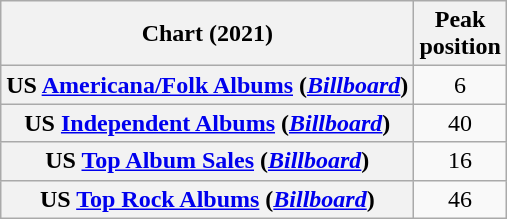<table class="wikitable sortable plainrowheaders" style="text-align:center">
<tr>
<th scope="col">Chart (2021)</th>
<th scope="col">Peak<br>position</th>
</tr>
<tr>
<th scope="row">US <a href='#'>Americana/Folk Albums</a> (<em><a href='#'>Billboard</a></em>)</th>
<td>6</td>
</tr>
<tr>
<th scope="row">US <a href='#'>Independent Albums</a> (<em><a href='#'>Billboard</a></em>)</th>
<td>40</td>
</tr>
<tr>
<th scope="row">US <a href='#'>Top Album Sales</a> (<em><a href='#'>Billboard</a></em>)</th>
<td>16</td>
</tr>
<tr>
<th scope="row">US <a href='#'>Top Rock Albums</a> (<em><a href='#'>Billboard</a></em>)</th>
<td>46</td>
</tr>
</table>
